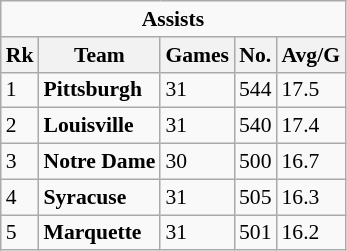<table class="wikitable" style="white-space:nowrap; font-size:90%;">
<tr>
<td colspan=5 style="text-align:center"><strong>Assists</strong></td>
</tr>
<tr>
<th>Rk</th>
<th>Team</th>
<th>Games</th>
<th>No.</th>
<th>Avg/G</th>
</tr>
<tr>
<td>1</td>
<td><strong>Pittsburgh</strong></td>
<td>31</td>
<td>544</td>
<td>17.5</td>
</tr>
<tr>
<td>2</td>
<td><strong>Louisville</strong></td>
<td>31</td>
<td>540</td>
<td>17.4</td>
</tr>
<tr>
<td>3</td>
<td><strong>Notre Dame</strong></td>
<td>30</td>
<td>500</td>
<td>16.7</td>
</tr>
<tr>
<td>4</td>
<td><strong>Syracuse</strong></td>
<td>31</td>
<td>505</td>
<td>16.3</td>
</tr>
<tr>
<td>5</td>
<td><strong>Marquette</strong></td>
<td>31</td>
<td>501</td>
<td>16.2</td>
</tr>
</table>
